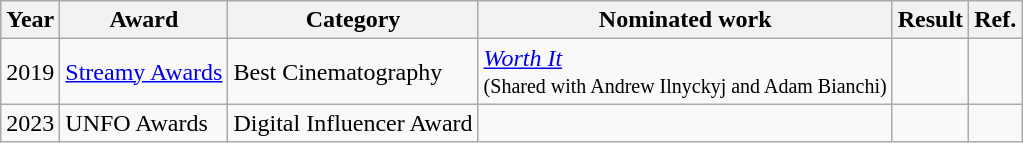<table class="wikitable">
<tr>
<th>Year</th>
<th>Award</th>
<th>Category</th>
<th>Nominated work</th>
<th>Result</th>
<th>Ref.</th>
</tr>
<tr>
<td>2019</td>
<td><a href='#'>Streamy Awards</a></td>
<td>Best Cinematography</td>
<td><em><a href='#'>Worth It</a></em><br><small>(Shared with Andrew Ilnyckyj and Adam Bianchi)</small></td>
<td></td>
<td></td>
</tr>
<tr>
<td>2023</td>
<td>UNFO Awards</td>
<td>Digital Influencer Award</td>
<td></td>
<td></td>
<td></td>
</tr>
</table>
